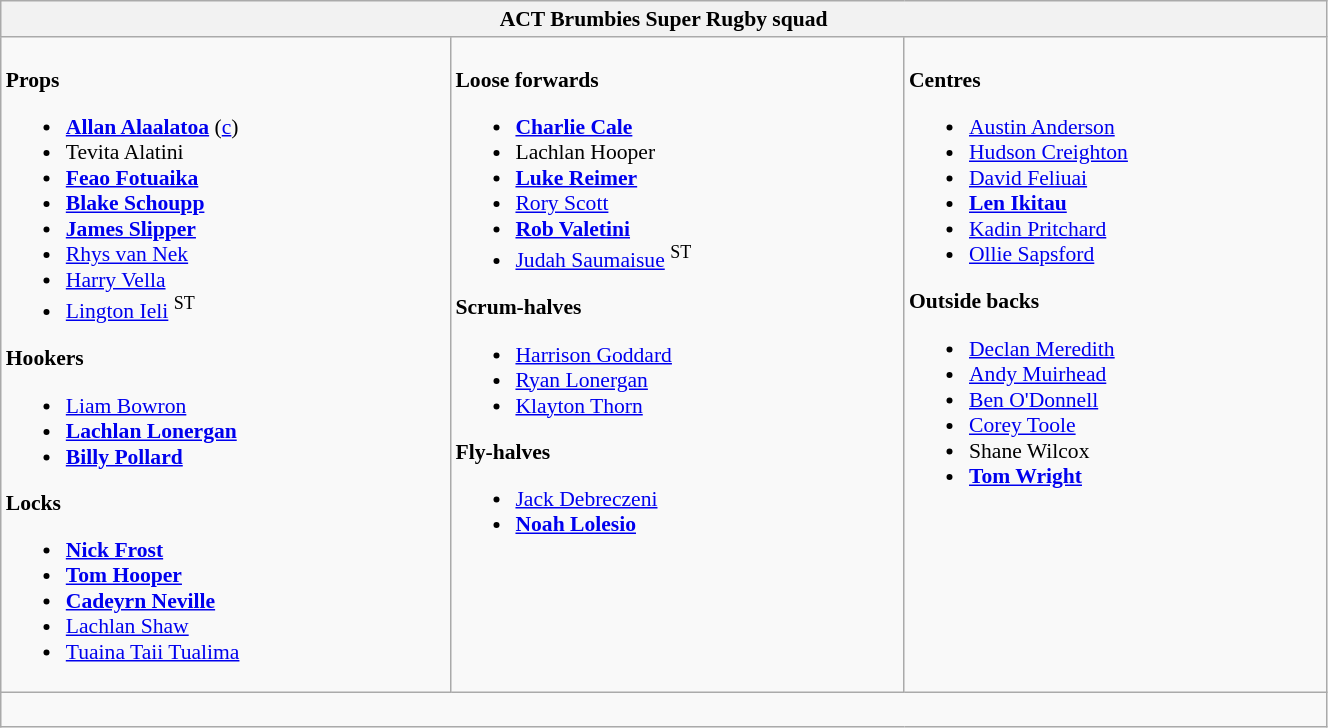<table class="wikitable" style="text-align:left; font-size:90%; min-width:70%">
<tr>
<th colspan="100%">ACT Brumbies Super Rugby squad</th>
</tr>
<tr valign="top">
<td><br><strong>Props</strong><ul><li> <strong><a href='#'>Allan Alaalatoa</a></strong> (<a href='#'>c</a>)</li><li> Tevita Alatini</li><li> <strong><a href='#'>Feao Fotuaika</a></strong> </li><li> <strong><a href='#'>Blake Schoupp</a></strong>  </li><li> <strong><a href='#'>James Slipper</a></strong></li><li> <a href='#'>Rhys van Nek</a></li><li> <a href='#'>Harry Vella</a></li><li> <a href='#'>Lington Ieli</a> <sup>ST</sup> </li></ul><strong>Hookers</strong><ul><li> <a href='#'>Liam Bowron</a></li><li> <strong><a href='#'>Lachlan Lonergan</a></strong></li><li> <strong><a href='#'>Billy Pollard</a></strong></li></ul><strong>Locks</strong><ul><li> <strong><a href='#'>Nick Frost</a></strong></li><li> <strong><a href='#'>Tom Hooper</a></strong></li><li> <strong><a href='#'>Cadeyrn Neville</a></strong></li><li> <a href='#'>Lachlan Shaw</a></li><li> <a href='#'>Tuaina Taii Tualima</a></li></ul></td>
<td><br><strong>Loose forwards</strong><ul><li> <strong><a href='#'>Charlie Cale</a></strong></li><li> Lachlan Hooper</li><li> <strong><a href='#'>Luke Reimer</a></strong></li><li> <a href='#'>Rory Scott</a></li><li> <strong><a href='#'>Rob Valetini</a></strong></li><li> <a href='#'>Judah Saumaisue</a> <sup>ST</sup> </li></ul><strong>Scrum-halves</strong><ul><li> <a href='#'>Harrison Goddard</a></li><li> <a href='#'>Ryan Lonergan</a></li><li> <a href='#'>Klayton Thorn</a></li></ul><strong>Fly-halves</strong><ul><li> <a href='#'>Jack Debreczeni</a></li><li> <strong><a href='#'>Noah Lolesio</a></strong></li></ul></td>
<td><br><strong>Centres</strong><ul><li> <a href='#'>Austin Anderson</a></li><li> <a href='#'>Hudson Creighton</a></li><li> <a href='#'>David Feliuai</a></li><li> <strong><a href='#'>Len Ikitau</a></strong></li><li> <a href='#'>Kadin Pritchard</a></li><li> <a href='#'>Ollie Sapsford</a></li></ul><strong>Outside backs</strong><ul><li> <a href='#'>Declan Meredith</a></li><li> <a href='#'>Andy Muirhead</a></li><li> <a href='#'>Ben O'Donnell</a></li><li> <a href='#'>Corey Toole</a></li><li> Shane Wilcox</li><li> <strong><a href='#'>Tom Wright</a></strong></li></ul></td>
</tr>
<tr>
<td colspan="100%" style="text-align:center;"><br></td>
</tr>
</table>
